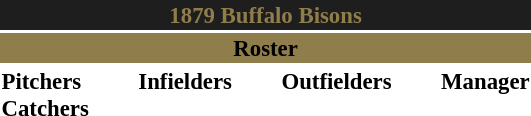<table class="toccolours" style="font-size: 95%;">
<tr>
<th colspan="10" style="background-color: #1E1E1E; color: #8F7D4B; text-align: center;">1879 Buffalo Bisons</th>
</tr>
<tr>
<td colspan="10" style="background-color: #8F7D4B; color: 1E1E1E; text-align: center;"><strong>Roster</strong></td>
</tr>
<tr>
<td valign="top"><strong>Pitchers</strong><br>
<strong>Catchers</strong>
</td>
<td width="25px"></td>
<td valign="top"><strong>Infielders</strong><br>




</td>
<td width="25px"></td>
<td valign="top"><strong>Outfielders</strong><br>


</td>
<td width="25px"></td>
<td valign="top"><strong>Manager</strong><br></td>
</tr>
</table>
